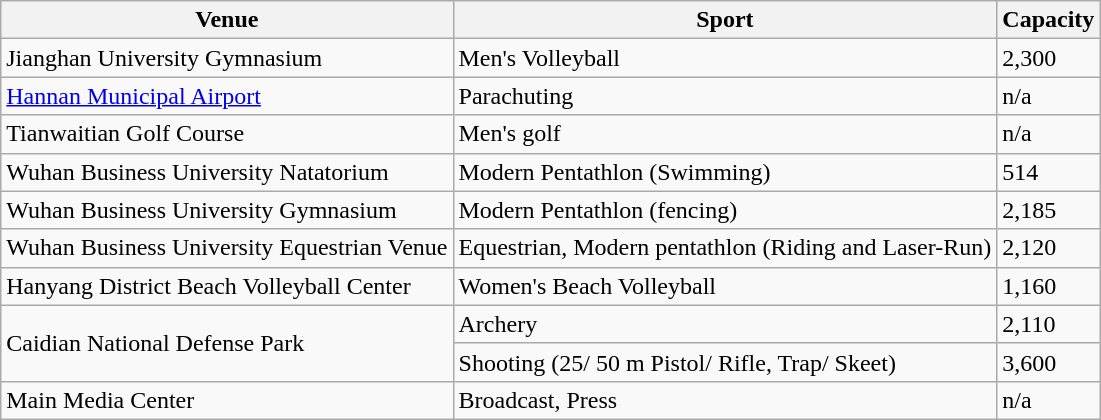<table class=wikitable>
<tr>
<th>Venue</th>
<th>Sport</th>
<th>Capacity</th>
</tr>
<tr>
<td>Jianghan University Gymnasium</td>
<td>Men's Volleyball</td>
<td>2,300</td>
</tr>
<tr>
<td><a href='#'>Hannan Municipal Airport</a></td>
<td>Parachuting</td>
<td>n/a</td>
</tr>
<tr>
<td>Tianwaitian Golf Course</td>
<td>Men's golf</td>
<td>n/a</td>
</tr>
<tr>
<td>Wuhan Business University Natatorium</td>
<td>Modern Pentathlon (Swimming)</td>
<td>514</td>
</tr>
<tr>
<td>Wuhan Business University Gymnasium</td>
<td>Modern Pentathlon (fencing)</td>
<td>2,185</td>
</tr>
<tr>
<td>Wuhan Business University Equestrian Venue</td>
<td>Equestrian, Modern pentathlon (Riding and Laser-Run)</td>
<td>2,120</td>
</tr>
<tr>
<td>Hanyang District Beach Volleyball Center</td>
<td>Women's Beach Volleyball</td>
<td>1,160</td>
</tr>
<tr>
<td rowspan=2>Caidian National Defense Park</td>
<td>Archery</td>
<td>2,110</td>
</tr>
<tr>
<td>Shooting (25/ 50 m Pistol/ Rifle, Trap/ Skeet)</td>
<td>3,600</td>
</tr>
<tr>
<td>Main Media Center</td>
<td>Broadcast, Press</td>
<td>n/a</td>
</tr>
</table>
